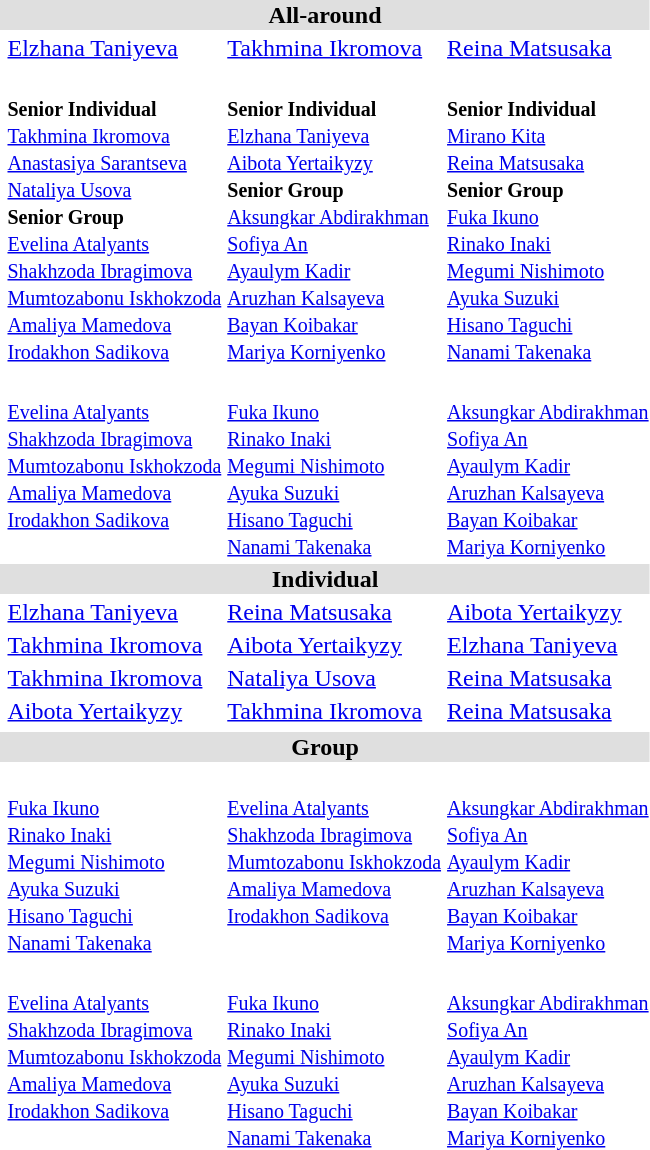<table>
<tr bgcolor="DFDFDF">
<td colspan="4" align="center"><strong>All-around</strong></td>
</tr>
<tr>
<th scope=row style="text-align:left"></th>
<td> <a href='#'>Elzhana Taniyeva</a></td>
<td> <a href='#'>Takhmina Ikromova</a></td>
<td> <a href='#'>Reina Matsusaka</a></td>
</tr>
<tr>
<th scope=row style="text-align:left"></th>
<td valign="top"><br><small><strong>Senior Individual</strong><br><a href='#'>Takhmina Ikromova</a><br><a href='#'>Anastasiya Sarantseva</a><br><a href='#'>Nataliya Usova</a><br><strong>Senior Group</strong><br><a href='#'>Evelina Atalyants</a><br><a href='#'>Shakhzoda Ibragimova</a><br><a href='#'>Mumtozabonu Iskhokzoda</a><br><a href='#'>Amaliya Mamedova</a><br><a href='#'>Irodakhon Sadikova</a></small></td>
<td valign="top"><br><small><strong>Senior Individual</strong><br><a href='#'>Elzhana Taniyeva</a><br><a href='#'>Aibota Yertaikyzy</a><br><strong>Senior Group</strong><br><a href='#'>Aksungkar Abdirakhman</a><br><a href='#'>Sofiya An</a><br><a href='#'>Ayaulym Kadir</a><br><a href='#'>Aruzhan Kalsayeva</a><br><a href='#'>Bayan Koibakar</a><br><a href='#'>Mariya Korniyenko</a></small></td>
<td valign="top"><br><small><strong>Senior Individual</strong><br><a href='#'>Mirano Kita</a><br><a href='#'>Reina Matsusaka</a><br> <strong>Senior Group</strong><br><a href='#'>Fuka Ikuno</a><br><a href='#'>Rinako Inaki</a><br><a href='#'>Megumi Nishimoto</a><br><a href='#'>Ayuka Suzuki</a><br><a href='#'>Hisano Taguchi</a><br><a href='#'>Nanami Takenaka</a></small></td>
</tr>
<tr>
<th scope=row style="text-align:left"></th>
<td valign="top"><br><small><a href='#'>Evelina Atalyants</a><br><a href='#'>Shakhzoda Ibragimova</a><br><a href='#'>Mumtozabonu Iskhokzoda</a><br><a href='#'>Amaliya Mamedova</a><br><a href='#'>Irodakhon Sadikova</a></small></td>
<td valign="top"><br><small><a href='#'>Fuka Ikuno</a><br><a href='#'>Rinako Inaki</a><br><a href='#'>Megumi Nishimoto</a><br><a href='#'>Ayuka Suzuki</a><br><a href='#'>Hisano Taguchi</a><br><a href='#'>Nanami Takenaka</a></small></td>
<td valign="top"><br><small><a href='#'>Aksungkar Abdirakhman</a><br><a href='#'>Sofiya An</a><br><a href='#'>Ayaulym Kadir</a><br><a href='#'>Aruzhan Kalsayeva</a><br><a href='#'>Bayan Koibakar</a><br><a href='#'>Mariya Korniyenko</a></small></td>
</tr>
<tr bgcolor="DFDFDF">
<td colspan="4" align="center"><strong>Individual</strong></td>
</tr>
<tr>
<th scope=row style="text-align:left"></th>
<td> <a href='#'>Elzhana Taniyeva</a></td>
<td> <a href='#'>Reina Matsusaka</a></td>
<td> <a href='#'>Aibota Yertaikyzy</a></td>
</tr>
<tr>
<th scope=row style="text-align:left"></th>
<td> <a href='#'>Takhmina Ikromova</a></td>
<td> <a href='#'>Aibota Yertaikyzy</a></td>
<td> <a href='#'>Elzhana Taniyeva</a></td>
</tr>
<tr>
<th scope=row style="text-align:left"></th>
<td> <a href='#'>Takhmina Ikromova</a></td>
<td> <a href='#'>Nataliya Usova</a></td>
<td> <a href='#'>Reina Matsusaka</a></td>
</tr>
<tr>
<th scope=row style="text-align:left"></th>
<td> <a href='#'>Aibota Yertaikyzy</a></td>
<td> <a href='#'>Takhmina Ikromova</a></td>
<td> <a href='#'>Reina Matsusaka</a></td>
</tr>
<tr>
</tr>
<tr bgcolor="DFDFDF">
<td colspan="4" align="center"><strong>Group</strong></td>
</tr>
<tr>
<th scope=row style="text-align:left"></th>
<td valign="top"><br><small><a href='#'>Fuka Ikuno</a><br><a href='#'>Rinako Inaki</a><br><a href='#'>Megumi Nishimoto</a><br><a href='#'>Ayuka Suzuki</a><br><a href='#'>Hisano Taguchi</a><br><a href='#'>Nanami Takenaka</a></small></td>
<td valign="top"><br><small><a href='#'>Evelina Atalyants</a><br><a href='#'>Shakhzoda Ibragimova</a><br><a href='#'>Mumtozabonu Iskhokzoda</a><br><a href='#'>Amaliya Mamedova</a><br><a href='#'>Irodakhon Sadikova</a></small></td>
<td valign="top"><br><small><a href='#'>Aksungkar Abdirakhman</a><br><a href='#'>Sofiya An</a><br><a href='#'>Ayaulym Kadir</a><br><a href='#'>Aruzhan Kalsayeva</a><br><a href='#'>Bayan Koibakar</a><br><a href='#'>Mariya Korniyenko</a></small></td>
</tr>
<tr>
<th scope=row style="text-align:left"></th>
<td valign="top"><br><small><a href='#'>Evelina Atalyants</a><br><a href='#'>Shakhzoda Ibragimova</a><br><a href='#'>Mumtozabonu Iskhokzoda</a><br><a href='#'>Amaliya Mamedova</a><br><a href='#'>Irodakhon Sadikova</a></small></td>
<td valign="top"><br><small><a href='#'>Fuka Ikuno</a><br><a href='#'>Rinako Inaki</a><br><a href='#'>Megumi Nishimoto</a><br><a href='#'>Ayuka Suzuki</a><br><a href='#'>Hisano Taguchi</a><br><a href='#'>Nanami Takenaka</a></small></td>
<td valign="top"><br><small><a href='#'>Aksungkar Abdirakhman</a><br><a href='#'>Sofiya An</a><br><a href='#'>Ayaulym Kadir</a><br><a href='#'>Aruzhan Kalsayeva</a><br><a href='#'>Bayan Koibakar</a><br><a href='#'>Mariya Korniyenko</a></small></td>
</tr>
<tr>
</tr>
</table>
